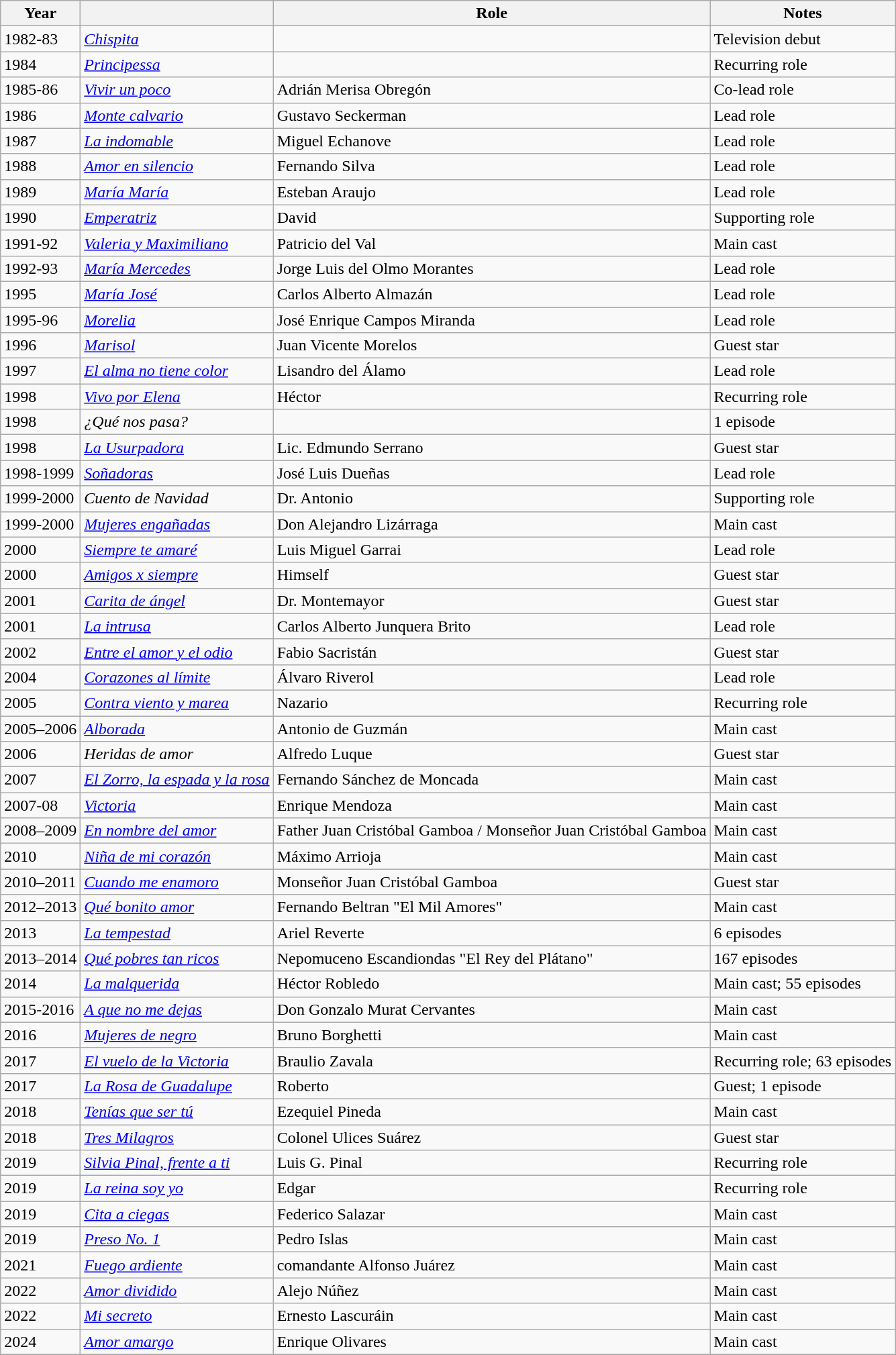<table class="wikitable sortable">
<tr>
<th>Year</th>
<th></th>
<th>Role</th>
<th>Notes</th>
</tr>
<tr>
<td>1982-83</td>
<td><em><a href='#'>Chispita</a></em></td>
<td></td>
<td>Television debut</td>
</tr>
<tr>
<td>1984</td>
<td><em><a href='#'>Principessa</a></em></td>
<td></td>
<td>Recurring role</td>
</tr>
<tr>
<td>1985-86</td>
<td><em><a href='#'>Vivir un poco</a></em></td>
<td>Adrián Merisa Obregón</td>
<td>Co-lead role</td>
</tr>
<tr>
<td>1986</td>
<td><em><a href='#'>Monte calvario</a></em></td>
<td>Gustavo Seckerman</td>
<td>Lead role</td>
</tr>
<tr>
<td>1987</td>
<td><em><a href='#'>La indomable</a></em></td>
<td>Miguel Echanove</td>
<td>Lead role</td>
</tr>
<tr>
<td>1988</td>
<td><em><a href='#'>Amor en silencio</a></em></td>
<td>Fernando Silva</td>
<td>Lead role</td>
</tr>
<tr>
<td>1989</td>
<td><em><a href='#'>María María</a></em></td>
<td>Esteban Araujo</td>
<td>Lead role</td>
</tr>
<tr>
<td>1990</td>
<td><em><a href='#'>Emperatriz</a></em></td>
<td>David</td>
<td>Supporting role</td>
</tr>
<tr>
<td>1991-92</td>
<td><em><a href='#'>Valeria y Maximiliano</a></em></td>
<td>Patricio del Val</td>
<td>Main cast</td>
</tr>
<tr>
<td>1992-93</td>
<td><em><a href='#'>María Mercedes</a></em></td>
<td>Jorge Luis del Olmo Morantes</td>
<td>Lead role</td>
</tr>
<tr>
<td>1995</td>
<td><em><a href='#'>María José</a></em></td>
<td>Carlos Alberto Almazán</td>
<td>Lead role</td>
</tr>
<tr>
<td>1995-96</td>
<td><em><a href='#'>Morelia</a></em></td>
<td>José Enrique Campos Miranda</td>
<td>Lead role</td>
</tr>
<tr>
<td>1996</td>
<td><em><a href='#'>Marisol</a></em></td>
<td>Juan Vicente Morelos</td>
<td>Guest star</td>
</tr>
<tr>
<td>1997</td>
<td><em><a href='#'>El alma no tiene color</a></em></td>
<td>Lisandro del Álamo</td>
<td>Lead role</td>
</tr>
<tr>
<td>1998</td>
<td><em><a href='#'>Vivo por Elena</a></em></td>
<td>Héctor</td>
<td>Recurring role</td>
</tr>
<tr>
<td>1998</td>
<td><em>¿Qué nos pasa?</em></td>
<td></td>
<td>1 episode</td>
</tr>
<tr>
<td>1998</td>
<td><em><a href='#'>La Usurpadora</a></em></td>
<td>Lic. Edmundo Serrano</td>
<td>Guest star</td>
</tr>
<tr>
<td>1998-1999</td>
<td><em><a href='#'>Soñadoras</a></em></td>
<td>José Luis Dueñas</td>
<td>Lead role</td>
</tr>
<tr>
<td>1999-2000</td>
<td><em>Cuento de Navidad</em></td>
<td>Dr. Antonio</td>
<td>Supporting role</td>
</tr>
<tr>
<td>1999-2000</td>
<td><em><a href='#'>Mujeres engañadas</a></em></td>
<td>Don Alejandro Lizárraga</td>
<td>Main cast</td>
</tr>
<tr>
<td>2000</td>
<td><em><a href='#'>Siempre te amaré</a></em></td>
<td>Luis Miguel Garrai</td>
<td>Lead role</td>
</tr>
<tr>
<td>2000</td>
<td><em><a href='#'>Amigos x siempre</a></em></td>
<td>Himself</td>
<td>Guest star</td>
</tr>
<tr>
<td>2001</td>
<td><em><a href='#'>Carita de ángel</a></em></td>
<td>Dr. Montemayor</td>
<td>Guest star</td>
</tr>
<tr>
<td>2001</td>
<td><em><a href='#'>La intrusa</a></em></td>
<td>Carlos Alberto Junquera Brito</td>
<td>Lead role</td>
</tr>
<tr>
<td>2002</td>
<td><em><a href='#'>Entre el amor y el odio</a></em></td>
<td>Fabio Sacristán</td>
<td>Guest star</td>
</tr>
<tr>
<td>2004</td>
<td><em><a href='#'>Corazones al límite</a></em></td>
<td>Álvaro Riverol</td>
<td>Lead role</td>
</tr>
<tr>
<td>2005</td>
<td><em><a href='#'>Contra viento y marea</a></em></td>
<td>Nazario</td>
<td>Recurring role</td>
</tr>
<tr>
<td>2005–2006</td>
<td><em><a href='#'>Alborada</a></em></td>
<td>Antonio de Guzmán</td>
<td>Main cast</td>
</tr>
<tr>
<td>2006</td>
<td><em>Heridas de amor</em></td>
<td>Alfredo Luque</td>
<td>Guest star</td>
</tr>
<tr>
<td>2007</td>
<td><em><a href='#'>El Zorro, la espada y la rosa</a></em></td>
<td>Fernando Sánchez de Moncada</td>
<td>Main cast</td>
</tr>
<tr>
<td>2007-08</td>
<td><em><a href='#'>Victoria</a></em></td>
<td>Enrique Mendoza</td>
<td>Main cast</td>
</tr>
<tr>
<td>2008–2009</td>
<td><em><a href='#'>En nombre del amor</a></em></td>
<td>Father Juan Cristóbal Gamboa / Monseñor Juan Cristóbal Gamboa</td>
<td>Main cast</td>
</tr>
<tr>
<td>2010</td>
<td><em><a href='#'>Niña de mi corazón</a></em></td>
<td>Máximo Arrioja</td>
<td>Main cast</td>
</tr>
<tr>
<td>2010–2011</td>
<td><em><a href='#'>Cuando me enamoro</a></em></td>
<td>Monseñor Juan Cristóbal Gamboa</td>
<td>Guest star</td>
</tr>
<tr>
<td>2012–2013</td>
<td><em><a href='#'>Qué bonito amor</a></em></td>
<td>Fernando Beltran "El Mil Amores"</td>
<td>Main cast</td>
</tr>
<tr>
<td>2013</td>
<td><em><a href='#'>La tempestad</a></em></td>
<td>Ariel Reverte</td>
<td>6 episodes</td>
</tr>
<tr>
<td>2013–2014</td>
<td><em><a href='#'>Qué pobres tan ricos</a></em></td>
<td>Nepomuceno Escandiondas "El Rey del Plátano"</td>
<td>167 episodes</td>
</tr>
<tr>
<td>2014</td>
<td><em><a href='#'>La malquerida</a></em></td>
<td>Héctor Robledo</td>
<td>Main cast; 55 episodes</td>
</tr>
<tr>
<td>2015-2016</td>
<td><em><a href='#'>A que no me dejas</a></em></td>
<td>Don Gonzalo Murat Cervantes</td>
<td>Main cast</td>
</tr>
<tr>
<td>2016</td>
<td><em><a href='#'>Mujeres de negro</a></em></td>
<td>Bruno Borghetti</td>
<td>Main cast</td>
</tr>
<tr>
<td>2017</td>
<td><em><a href='#'>El vuelo de la Victoria</a></em></td>
<td>Braulio Zavala</td>
<td>Recurring role; 63 episodes</td>
</tr>
<tr>
<td>2017</td>
<td><em><a href='#'>La Rosa de Guadalupe</a></em></td>
<td>Roberto</td>
<td>Guest; 1 episode</td>
</tr>
<tr>
<td>2018</td>
<td><em><a href='#'>Tenías que ser tú</a></em></td>
<td>Ezequiel Pineda</td>
<td>Main cast</td>
</tr>
<tr>
<td>2018</td>
<td><em><a href='#'>Tres Milagros</a></em></td>
<td>Colonel Ulices Suárez</td>
<td>Guest star</td>
</tr>
<tr>
<td>2019</td>
<td><em><a href='#'>Silvia Pinal, frente a ti</a></em></td>
<td>Luis G. Pinal</td>
<td>Recurring role</td>
</tr>
<tr>
<td>2019</td>
<td><em><a href='#'>La reina soy yo</a></em></td>
<td>Edgar</td>
<td>Recurring role</td>
</tr>
<tr>
<td>2019</td>
<td><em><a href='#'>Cita a ciegas</a></em></td>
<td>Federico Salazar</td>
<td>Main cast</td>
</tr>
<tr>
<td>2019</td>
<td><em><a href='#'>Preso No. 1</a></em></td>
<td>Pedro Islas</td>
<td>Main cast</td>
</tr>
<tr>
<td>2021</td>
<td><em><a href='#'>Fuego ardiente</a></em></td>
<td>comandante Alfonso Juárez</td>
<td>Main cast</td>
</tr>
<tr>
<td>2022</td>
<td><em><a href='#'>Amor dividido</a></em></td>
<td>Alejo Núñez</td>
<td>Main cast</td>
</tr>
<tr>
<td>2022</td>
<td><em><a href='#'>Mi secreto</a></em></td>
<td>Ernesto Lascuráin</td>
<td>Main cast</td>
</tr>
<tr>
<td>2024</td>
<td><em><a href='#'>Amor amargo</a></em></td>
<td>Enrique Olivares</td>
<td>Main cast</td>
</tr>
<tr>
</tr>
</table>
